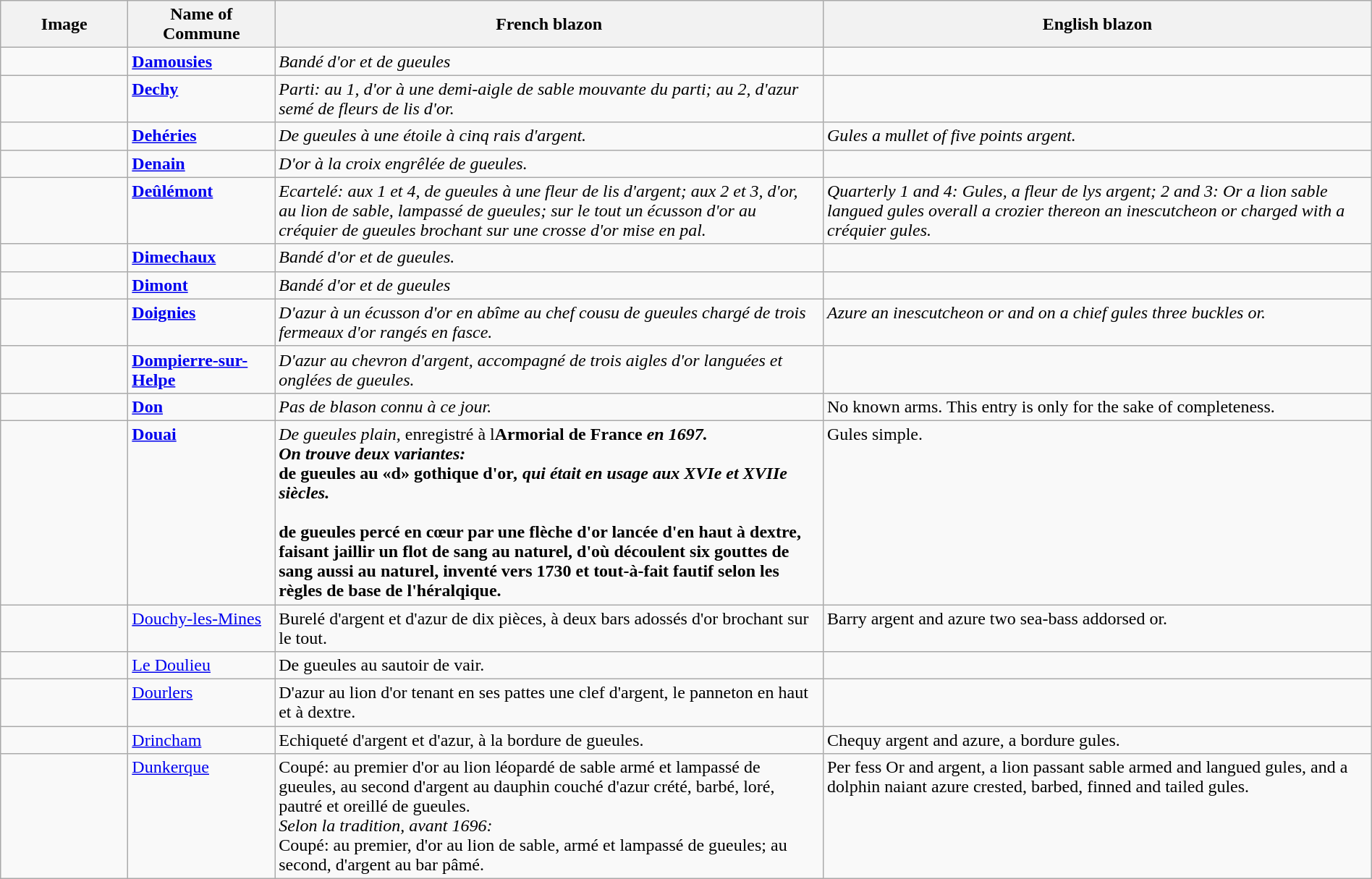<table class="wikitable" width="100%">
<tr>
<th width="110">Image</th>
<th>Name of Commune</th>
<th width="40%">French blazon</th>
<th width="40%">English blazon</th>
</tr>
<tr valign=top>
<td align=center></td>
<td><strong><a href='#'>Damousies</a></strong></td>
<td><em>Bandé d'or et de gueules</em></td>
<td></td>
</tr>
<tr valign=top>
<td align=center></td>
<td><strong><a href='#'>Dechy</a></strong></td>
<td><em>Parti: au 1, d'or à une demi-aigle de sable mouvante du parti; au 2, d'azur semé de fleurs de lis d'or.  </em></td>
<td></td>
</tr>
<tr valign=top>
<td align=center></td>
<td><strong><a href='#'>Dehéries</a></strong></td>
<td><em>De gueules à une étoile à cinq rais d'argent.</em></td>
<td><em>Gules a mullet of five points argent.</em></td>
</tr>
<tr valign=top>
<td align=center></td>
<td><strong><a href='#'>Denain</a></strong></td>
<td><em>D'or à la croix engrêlée de gueules.</em></td>
<td></td>
</tr>
<tr valign=top>
<td align=center></td>
<td><strong><a href='#'>Deûlémont</a></strong></td>
<td><em>Ecartelé: aux 1 et 4, de gueules à une fleur de lis d'argent; aux 2 et 3, d'or, au lion de sable, lampassé de gueules; sur le tout un écusson d'or au créquier de gueules brochant sur une crosse d'or mise en pal.</em></td>
<td><em>Quarterly 1 and 4: Gules, a fleur de lys argent; 2 and 3: Or a lion sable langued gules overall a crozier thereon an inescutcheon or charged with a créquier gules.</em></td>
</tr>
<tr valign=top>
<td align=center></td>
<td><strong><a href='#'>Dimechaux</a></strong></td>
<td><em>Bandé d'or et de gueules.</em></td>
<td></td>
</tr>
<tr valign=top>
<td align=center></td>
<td><strong><a href='#'>Dimont</a></strong></td>
<td><em>Bandé d'or et de gueules</em></td>
<td></td>
</tr>
<tr valign=top>
<td align=center></td>
<td><strong><a href='#'>Doignies</a></strong></td>
<td><em> D'azur à un écusson d'or en abîme au chef cousu de gueules chargé de trois fermeaux d'or rangés en fasce.  </em></td>
<td><em>Azure an inescutcheon or and on a chief gules three buckles or.</em></td>
</tr>
<tr valign=top>
<td align=center></td>
<td><strong><a href='#'>Dompierre-sur-Helpe</a></strong></td>
<td><em>D'azur au chevron d'argent, accompagné de trois aigles d'or languées et onglées de gueules.</em></td>
<td></td>
</tr>
<tr valign=top>
<td align=center></td>
<td><strong><a href='#'>Don</a></strong></td>
<td><em>Pas de blason connu à ce jour.</em></td>
<td>No known arms. This entry is only for the sake of completeness.</td>
</tr>
<tr valign=top>
<td align=center></td>
<td><strong><a href='#'>Douai</a></strong></td>
<td><em>De gueules plain</em>, enregistré à l<strong>Armorial de France<em> en 1697.<br>On trouve deux variantes:<br></em>de gueules au «d» gothique d'or<em>, qui était en usage aux XVIe et XVIIe siècles.<br><br></em>de gueules percé en cœur par une flèche d'or lancée d'en haut à dextre, faisant jaillir un flot de sang au naturel, d'où découlent six gouttes de sang aussi au naturel, inventé vers 1730 et tout-à-fait fautif selon les règles de base de l'héralqique.<em></td>
<td></em>Gules simple.<em></td>
</tr>
<tr valign=top>
<td align=center></td>
<td></strong><a href='#'>Douchy-les-Mines</a><strong></td>
<td></em> Burelé d'argent et d'azur de dix pièces, à deux bars adossés d'or brochant sur le tout.<em></td>
<td></em>Barry argent and azure two sea-bass addorsed or.<em></td>
</tr>
<tr valign=top>
<td align=center></td>
<td></strong><a href='#'>Le Doulieu</a><strong></td>
<td></em>De gueules au sautoir de vair.<em></td>
<td></td>
</tr>
<tr valign=top>
<td align=center></td>
<td></strong><a href='#'>Dourlers</a><strong></td>
<td></em>D'azur au lion d'or tenant en ses pattes une clef d'argent, le panneton en haut et à dextre.<em></td>
<td></td>
</tr>
<tr valign=top>
<td align=center></td>
<td></strong><a href='#'>Drincham</a><strong></td>
<td></em>Echiqueté d'argent et d'azur, à la bordure de gueules.<em></td>
<td></em>Chequy argent and azure, a bordure gules.<em></td>
</tr>
<tr valign=top>
<td align=center></td>
<td></strong><a href='#'>Dunkerque</a><strong></td>
<td></em>Coupé: au premier d'or au lion léopardé de sable armé et lampassé de gueules, au second d'argent au dauphin couché d'azur crété, barbé, loré, pautré et oreillé de gueules.<em><br>Selon la tradition, avant 1696:<br></em>Coupé: au premier, d'or au lion de sable, armé et lampassé de gueules; au second, d'argent au bar pâmé.<em></td>
<td></em>Per fess Or and argent, a lion passant sable armed and langued gules, and a dolphin naiant azure crested, barbed, finned and tailed gules.<em></td>
</tr>
</table>
